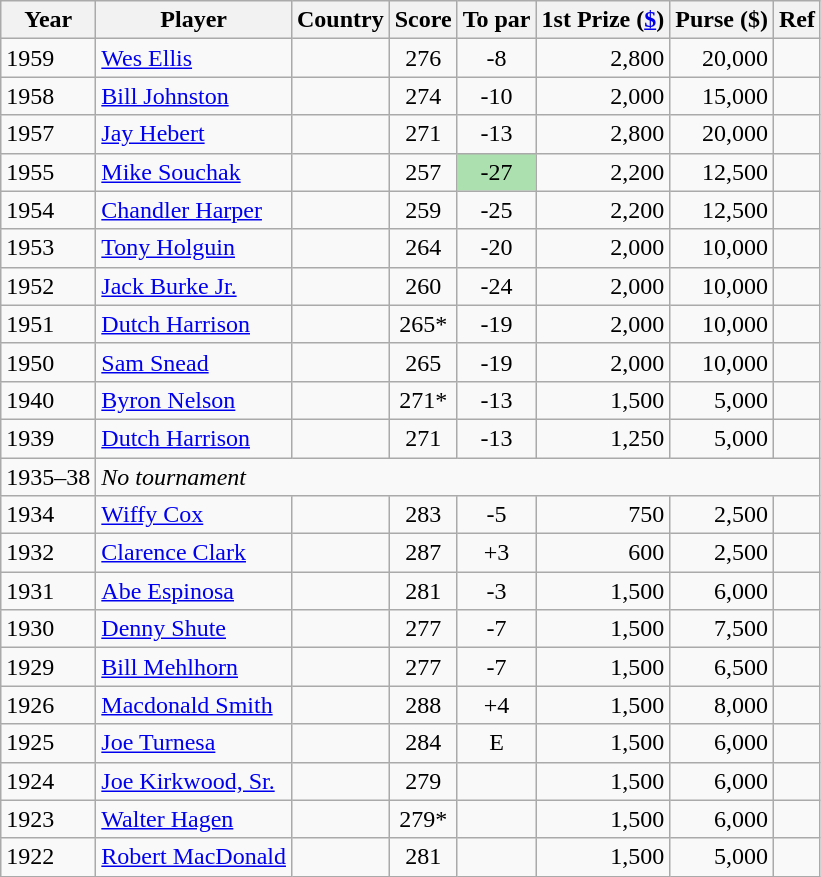<table class="wikitable">
<tr>
<th>Year</th>
<th>Player</th>
<th>Country</th>
<th>Score</th>
<th>To par</th>
<th>1st Prize (<a href='#'>$</a>)</th>
<th>Purse ($)</th>
<th>Ref</th>
</tr>
<tr>
<td>1959</td>
<td><a href='#'>Wes Ellis</a></td>
<td></td>
<td align=center>276</td>
<td align=center>-8</td>
<td align=right>2,800</td>
<td align=right>20,000</td>
<td></td>
</tr>
<tr>
<td>1958</td>
<td><a href='#'>Bill Johnston</a></td>
<td></td>
<td align=center>274</td>
<td align=center>-10</td>
<td align=right>2,000</td>
<td align=right>15,000</td>
<td></td>
</tr>
<tr>
<td>1957</td>
<td><a href='#'>Jay Hebert</a></td>
<td></td>
<td align=center>271</td>
<td align=center>-13</td>
<td align=right>2,800</td>
<td align=right>20,000</td>
<td></td>
</tr>
<tr>
<td>1955</td>
<td><a href='#'>Mike Souchak</a></td>
<td></td>
<td align=center>257</td>
<td style="text-align: center; background: #ACE1AF">-27</td>
<td align=right>2,200</td>
<td align=right>12,500</td>
<td></td>
</tr>
<tr>
<td>1954</td>
<td><a href='#'>Chandler Harper</a></td>
<td></td>
<td align=center>259</td>
<td align=center>-25</td>
<td align=right>2,200</td>
<td align=right>12,500</td>
<td></td>
</tr>
<tr>
<td>1953</td>
<td><a href='#'>Tony Holguin</a></td>
<td></td>
<td align=center>264</td>
<td align=center>-20</td>
<td align=right>2,000</td>
<td align=right>10,000</td>
<td></td>
</tr>
<tr>
<td>1952</td>
<td><a href='#'>Jack Burke Jr.</a></td>
<td></td>
<td align=center>260</td>
<td align=center>-24</td>
<td align=right>2,000</td>
<td align=right>10,000</td>
<td></td>
</tr>
<tr>
<td>1951</td>
<td><a href='#'>Dutch Harrison</a></td>
<td></td>
<td align=center>265*</td>
<td align=center>-19</td>
<td align=right>2,000</td>
<td align=right>10,000</td>
<td></td>
</tr>
<tr>
<td>1950</td>
<td><a href='#'>Sam Snead</a></td>
<td></td>
<td align=center>265</td>
<td align=center>-19</td>
<td align=right>2,000</td>
<td align=right>10,000</td>
<td></td>
</tr>
<tr>
<td>1940</td>
<td><a href='#'>Byron Nelson</a></td>
<td></td>
<td align=center>271*</td>
<td align=center>-13</td>
<td align=right>1,500</td>
<td align=right>5,000</td>
<td></td>
</tr>
<tr>
<td>1939</td>
<td><a href='#'>Dutch Harrison</a></td>
<td></td>
<td align=center>271</td>
<td align=center>-13</td>
<td align=right>1,250</td>
<td align=right>5,000</td>
<td></td>
</tr>
<tr>
<td>1935–38</td>
<td colspan=7><em>No tournament</em></td>
</tr>
<tr>
<td>1934</td>
<td><a href='#'>Wiffy Cox</a></td>
<td></td>
<td align=center>283</td>
<td align=center>-5</td>
<td align=right>750</td>
<td align=right>2,500</td>
<td></td>
</tr>
<tr>
<td>1932</td>
<td><a href='#'>Clarence Clark</a></td>
<td></td>
<td align=center>287</td>
<td align=center>+3</td>
<td align=right>600</td>
<td align=right>2,500</td>
<td></td>
</tr>
<tr>
<td>1931</td>
<td><a href='#'>Abe Espinosa</a></td>
<td></td>
<td align=center>281</td>
<td align=center>-3</td>
<td align=right>1,500</td>
<td align=right>6,000</td>
<td></td>
</tr>
<tr>
<td>1930</td>
<td><a href='#'>Denny Shute</a></td>
<td></td>
<td align=center>277</td>
<td align=center>-7</td>
<td align=right>1,500</td>
<td align=right>7,500</td>
<td></td>
</tr>
<tr>
<td>1929</td>
<td><a href='#'>Bill Mehlhorn</a></td>
<td></td>
<td align=center>277</td>
<td align=center>-7</td>
<td align=right>1,500</td>
<td align=right>6,500</td>
<td></td>
</tr>
<tr>
<td>1926</td>
<td><a href='#'>Macdonald Smith</a></td>
<td></td>
<td align=center>288</td>
<td align=center>+4</td>
<td align=right>1,500</td>
<td align=right>8,000</td>
<td></td>
</tr>
<tr>
<td>1925</td>
<td><a href='#'>Joe Turnesa</a></td>
<td></td>
<td align=center>284</td>
<td align=center>E</td>
<td align=right>1,500</td>
<td align=right>6,000</td>
<td></td>
</tr>
<tr>
<td>1924</td>
<td><a href='#'>Joe Kirkwood, Sr.</a></td>
<td></td>
<td align=center>279</td>
<td align=center></td>
<td align=right>1,500</td>
<td align=right>6,000</td>
<td></td>
</tr>
<tr>
<td>1923</td>
<td><a href='#'>Walter Hagen</a></td>
<td></td>
<td align=center>279*</td>
<td align=center></td>
<td align=right>1,500</td>
<td align=right>6,000</td>
<td></td>
</tr>
<tr>
<td>1922</td>
<td><a href='#'>Robert MacDonald</a></td>
<td></td>
<td align=center>281</td>
<td align=center></td>
<td align=right>1,500</td>
<td align=right>5,000</td>
<td></td>
</tr>
</table>
